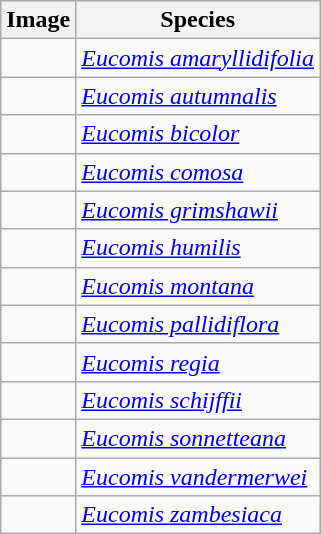<table class="wikitable">
<tr>
<th>Image</th>
<th>Species</th>
</tr>
<tr>
<td></td>
<td><em><a href='#'>Eucomis amaryllidifolia</a></em></td>
</tr>
<tr>
<td></td>
<td><em><a href='#'>Eucomis autumnalis</a></em></td>
</tr>
<tr>
<td></td>
<td><em><a href='#'>Eucomis bicolor</a></em></td>
</tr>
<tr>
<td></td>
<td><em><a href='#'>Eucomis comosa</a></em></td>
</tr>
<tr>
<td></td>
<td><em><a href='#'>Eucomis grimshawii</a></em></td>
</tr>
<tr>
<td></td>
<td><em><a href='#'>Eucomis humilis</a></em></td>
</tr>
<tr>
<td></td>
<td><em><a href='#'>Eucomis montana</a></em></td>
</tr>
<tr>
<td></td>
<td><em><a href='#'>Eucomis pallidiflora</a></em></td>
</tr>
<tr>
<td></td>
<td><em><a href='#'>Eucomis regia</a></em></td>
</tr>
<tr>
<td></td>
<td><em><a href='#'>Eucomis schijffii</a></em></td>
</tr>
<tr>
<td></td>
<td><em><a href='#'>Eucomis sonnetteana</a></em></td>
</tr>
<tr>
<td></td>
<td><em><a href='#'>Eucomis vandermerwei</a></em></td>
</tr>
<tr>
<td></td>
<td><em><a href='#'>Eucomis zambesiaca</a></em></td>
</tr>
</table>
